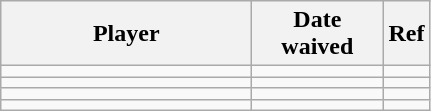<table class="wikitable sortable" style="text-align:center">
<tr>
<th style="width:160px">Player</th>
<th style="width:80px">Date waived</th>
<th class="unsortable">Ref</th>
</tr>
<tr>
<td align=left></td>
<td rowspan=1 style="text-align:center"></td>
<td></td>
</tr>
<tr>
<td align=left></td>
<td rowspan=1 style="text-align:center"></td>
<td></td>
</tr>
<tr>
<td align=left></td>
<td rowspan=1 style="text-align:center"></td>
<td></td>
</tr>
<tr>
<td align=left></td>
<td rowspan=1 style="text-align:center"></td>
<td></td>
</tr>
</table>
